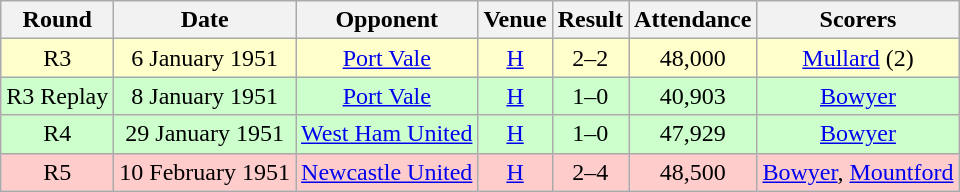<table class="wikitable" style="font-size:100%; text-align:center">
<tr>
<th>Round</th>
<th>Date</th>
<th>Opponent</th>
<th>Venue</th>
<th>Result</th>
<th>Attendance</th>
<th>Scorers</th>
</tr>
<tr style="background-color: #FFFFCC;">
<td>R3</td>
<td>6 January 1951</td>
<td><a href='#'>Port Vale</a></td>
<td><a href='#'>H</a></td>
<td>2–2</td>
<td>48,000</td>
<td><a href='#'>Mullard</a> (2)</td>
</tr>
<tr style="background-color: #CCFFCC;">
<td>R3 Replay</td>
<td>8 January 1951</td>
<td><a href='#'>Port Vale</a></td>
<td><a href='#'>H</a></td>
<td>1–0</td>
<td>40,903</td>
<td><a href='#'>Bowyer</a></td>
</tr>
<tr style="background-color: #CCFFCC;">
<td>R4</td>
<td>29 January 1951</td>
<td><a href='#'>West Ham United</a></td>
<td><a href='#'>H</a></td>
<td>1–0</td>
<td>47,929</td>
<td><a href='#'>Bowyer</a></td>
</tr>
<tr style="background-color: #FFCCCC;">
<td>R5</td>
<td>10 February 1951</td>
<td><a href='#'>Newcastle United</a></td>
<td><a href='#'>H</a></td>
<td>2–4</td>
<td>48,500</td>
<td><a href='#'>Bowyer</a>, <a href='#'>Mountford</a></td>
</tr>
</table>
